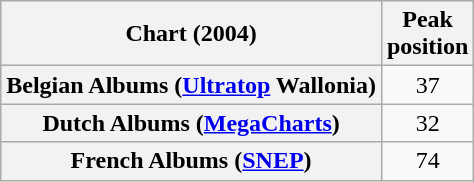<table class="wikitable sortable plainrowheaders">
<tr>
<th>Chart (2004)</th>
<th>Peak<br>position</th>
</tr>
<tr>
<th scope="row">Belgian Albums (<a href='#'>Ultratop</a> Wallonia)</th>
<td style="text-align:center;">37</td>
</tr>
<tr>
<th scope="row">Dutch Albums (<a href='#'>MegaCharts</a>)</th>
<td style="text-align:center;">32</td>
</tr>
<tr>
<th scope="row">French Albums (<a href='#'>SNEP</a>)</th>
<td style="text-align:center;">74</td>
</tr>
</table>
